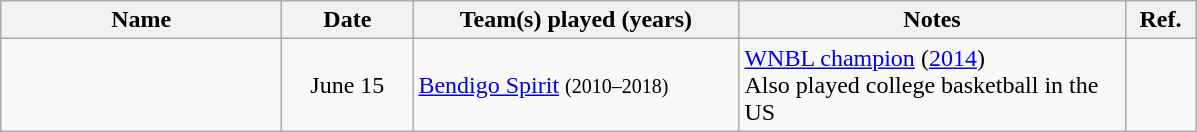<table class="wikitable sortable">
<tr>
<th style="width:180px">Name</th>
<th style="width:80px">Date</th>
<th style="width:210px">Team(s) played (years)</th>
<th style="width:250px">Notes</th>
<th style="width:40px">Ref.</th>
</tr>
<tr>
<td> </td>
<td align=center>June 15</td>
<td><a href='#'>Bendigo Spirit</a> <small>(2010–2018)</small></td>
<td><a href='#'>WNBL champion</a> (<a href='#'>2014</a>) <br> Also played college basketball in the US</td>
<td align=center></td>
</tr>
</table>
